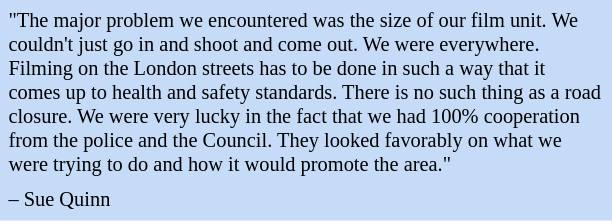<table class="toccolours" style="float: left; margin-left: 1em; margin-right: 2em; font-size: 85%; background:#c6dbf7; colour:black; width:30em; max-width: 40%;" cellspacing="5">
<tr>
<td style="text-align: left;">"The major problem we encountered was the size of our film unit. We couldn't just go in and shoot and come out. We were everywhere. Filming on the London streets has to be done in such a way that it comes up to health and safety standards. There is no such thing as a road closure. We were very lucky in the fact that we had 100% cooperation from the police and the Council. They looked favorably on what we were trying to do and how it would promote the area."</td>
</tr>
<tr>
<td style="text-align: left;">– Sue Quinn</td>
</tr>
</table>
